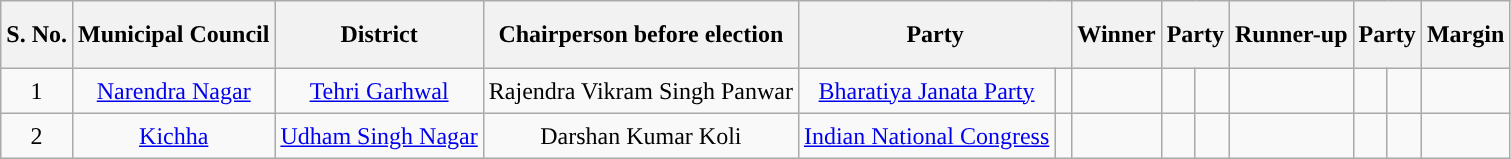<table class="wikitable sortable">
<tr style="text-align:center; height:45px;">
<th scope="col">S. No.</th>
<th>Municipal Council</th>
<th>District</th>
<th>Chairperson before election</th>
<th colspan=2>Party</th>
<th>Winner</th>
<th colspan=2>Party</th>
<th>Runner-up</th>
<th colspan=2>Party</th>
<th>Margin</th>
</tr>
<tr style="text-align:center; height:30px;">
<td>1</td>
<td><a href='#'>Narendra Nagar</a></td>
<td><a href='#'>Tehri Garhwal</a></td>
<td>Rajendra Vikram Singh Panwar</td>
<td><a href='#'>Bharatiya Janata Party</a></td>
<td width="4px" style="background-color: "></td>
<td></td>
<td></td>
<td></td>
<td></td>
<td></td>
<td></td>
<td></td>
</tr>
<tr style="text-align:center; height:30px;">
<td>2</td>
<td><a href='#'>Kichha</a></td>
<td><a href='#'>Udham Singh Nagar</a></td>
<td>Darshan Kumar Koli</td>
<td><a href='#'>Indian National Congress</a></td>
<td width="4px" style="background-color: "></td>
<td></td>
<td></td>
<td></td>
<td></td>
<td></td>
<td></td>
<td></td>
</tr>
</table>
